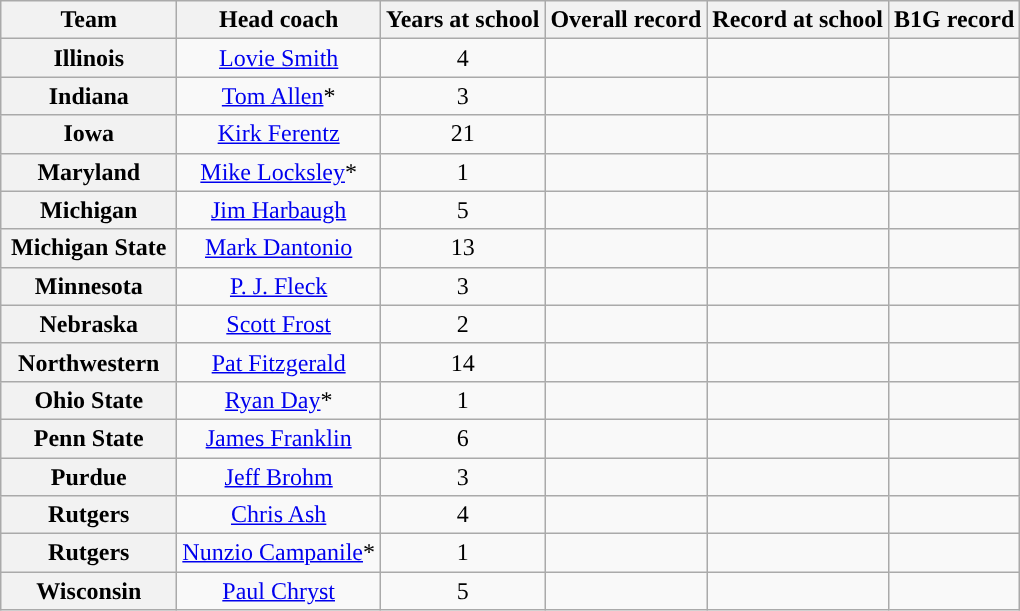<table class="wikitable sortable" style="text-align: center;">
<tr>
<th width="110">Team</th>
<th>Head coach</th>
<th>Years at school</th>
<th>Overall record</th>
<th>Record at school</th>
<th>B1G record</th>
</tr>
<tr>
<th>Illinois</th>
<td><a href='#'>Lovie Smith</a></td>
<td>4</td>
<td data-sort-value=></td>
<td data-sort-value=></td>
<td data-sort-value=></td>
</tr>
<tr>
<th>Indiana</th>
<td><a href='#'>Tom Allen</a>*</td>
<td>3</td>
<td data-sort-value=></td>
<td data-sort-value=></td>
<td data-sort-value=></td>
</tr>
<tr>
<th>Iowa</th>
<td><a href='#'>Kirk Ferentz</a></td>
<td>21</td>
<td data-sort-value=></td>
<td data-sort-value=></td>
<td data-sort-value=></td>
</tr>
<tr>
<th>Maryland</th>
<td><a href='#'>Mike Locksley</a>*</td>
<td>1</td>
<td data-sort-value=></td>
<td data-sort-value=></td>
<td data-sort-value=></td>
</tr>
<tr>
<th>Michigan</th>
<td><a href='#'>Jim Harbaugh</a></td>
<td>5</td>
<td data-sort-value=></td>
<td data-sort-value=></td>
<td data-sort-value=></td>
</tr>
<tr>
<th>Michigan State</th>
<td><a href='#'>Mark Dantonio</a></td>
<td>13</td>
<td data-sort-value=></td>
<td data-sort-value=></td>
<td data-sort-value=></td>
</tr>
<tr>
<th>Minnesota</th>
<td><a href='#'>P. J. Fleck</a></td>
<td>3</td>
<td data-sort-value=></td>
<td data-sort-value=></td>
<td data-sort-value=></td>
</tr>
<tr>
<th>Nebraska</th>
<td><a href='#'>Scott Frost</a></td>
<td>2</td>
<td data-sort-value=></td>
<td data-sort-value=></td>
<td data-sort-value=></td>
</tr>
<tr>
<th>Northwestern</th>
<td><a href='#'>Pat Fitzgerald</a></td>
<td>14</td>
<td data-sort-value=></td>
<td data-sort-value=></td>
<td data-sort-value=></td>
</tr>
<tr>
<th>Ohio State</th>
<td><a href='#'>Ryan Day</a>*</td>
<td>1</td>
<td data-sort-value=></td>
<td data-sort-value=></td>
<td data-sort-value=></td>
</tr>
<tr>
<th>Penn State</th>
<td><a href='#'>James Franklin</a></td>
<td>6</td>
<td data-sort-value=></td>
<td data-sort-value=></td>
<td data-sort-value=></td>
</tr>
<tr>
<th>Purdue</th>
<td><a href='#'>Jeff Brohm</a></td>
<td>3</td>
<td data-sort-value=></td>
<td data-sort-value=></td>
<td data-sort-value=></td>
</tr>
<tr>
<th>Rutgers</th>
<td><a href='#'>Chris Ash</a></td>
<td>4</td>
<td data-sort-value=></td>
<td data-sort-value=></td>
<td data-sort-value=></td>
</tr>
<tr>
<th>Rutgers</th>
<td><a href='#'>Nunzio Campanile</a>*</td>
<td>1</td>
<td data-sort-value=></td>
<td data-sort-value=></td>
<td data-sort-value=></td>
</tr>
<tr>
<th>Wisconsin</th>
<td><a href='#'>Paul Chryst</a></td>
<td>5</td>
<td data-sort-value=></td>
<td data-sort-value=></td>
<td data-sort-value=></td>
</tr>
</table>
